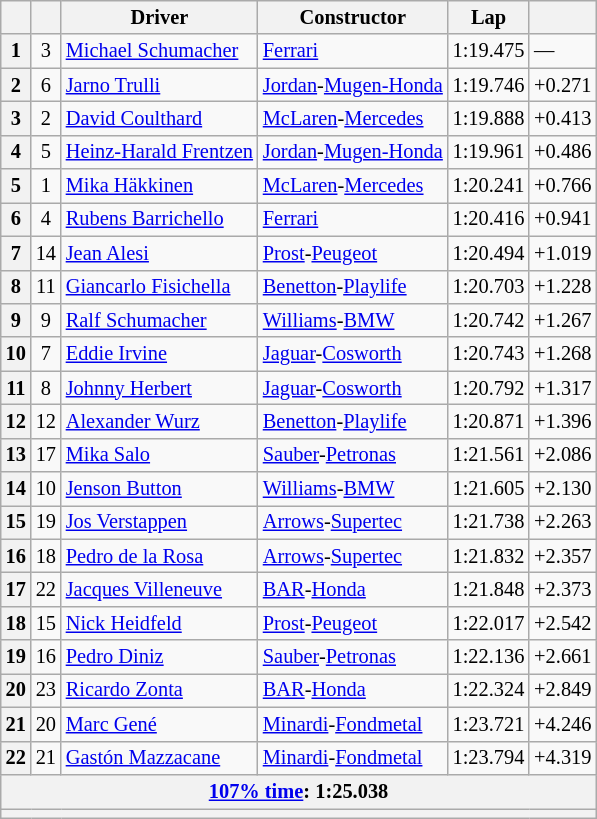<table class="wikitable sortable" style="font-size: 85%;">
<tr>
<th scope="col"></th>
<th scope="col"></th>
<th scope="col">Driver</th>
<th scope="col">Constructor</th>
<th scope="col">Lap</th>
<th scope="col"></th>
</tr>
<tr>
<th scope="row">1</th>
<td align="center">3</td>
<td data-sort-value="SCH1"> <a href='#'>Michael Schumacher</a></td>
<td><a href='#'>Ferrari</a></td>
<td>1:19.475</td>
<td>—</td>
</tr>
<tr>
<th scope="row">2</th>
<td align="center">6</td>
<td data-sort-value="TRU"> <a href='#'>Jarno Trulli</a></td>
<td><a href='#'>Jordan</a>-<a href='#'>Mugen-Honda</a></td>
<td>1:19.746</td>
<td>+0.271</td>
</tr>
<tr>
<th scope="row">3</th>
<td align="center">2</td>
<td data-sort-value="COU"> <a href='#'>David Coulthard</a></td>
<td><a href='#'>McLaren</a>-<a href='#'>Mercedes</a></td>
<td>1:19.888</td>
<td>+0.413</td>
</tr>
<tr>
<th scope="row">4</th>
<td align="center">5</td>
<td data-sort-value="FRE"> <a href='#'>Heinz-Harald Frentzen</a></td>
<td><a href='#'>Jordan</a>-<a href='#'>Mugen-Honda</a></td>
<td>1:19.961</td>
<td>+0.486</td>
</tr>
<tr>
<th scope="row">5</th>
<td align="center">1</td>
<td data-sort-value="HAK"> <a href='#'>Mika Häkkinen</a></td>
<td><a href='#'>McLaren</a>-<a href='#'>Mercedes</a></td>
<td>1:20.241</td>
<td>+0.766</td>
</tr>
<tr>
<th scope="row">6</th>
<td align="center">4</td>
<td data-sort-value="BAR"> <a href='#'>Rubens Barrichello</a></td>
<td><a href='#'>Ferrari</a></td>
<td>1:20.416</td>
<td>+0.941</td>
</tr>
<tr>
<th scope="row">7</th>
<td align="center">14</td>
<td data-sort-value="ALE"> <a href='#'>Jean Alesi</a></td>
<td><a href='#'>Prost</a>-<a href='#'>Peugeot</a></td>
<td>1:20.494</td>
<td>+1.019</td>
</tr>
<tr>
<th scope="row">8</th>
<td align="center">11</td>
<td data-sort-value="FIS"> <a href='#'>Giancarlo Fisichella</a></td>
<td><a href='#'>Benetton</a>-<a href='#'>Playlife</a></td>
<td>1:20.703</td>
<td>+1.228</td>
</tr>
<tr>
<th scope="row">9</th>
<td align="center">9</td>
<td data-sort-value="SCH2"> <a href='#'>Ralf Schumacher</a></td>
<td><a href='#'>Williams</a>-<a href='#'>BMW</a></td>
<td>1:20.742</td>
<td>+1.267</td>
</tr>
<tr>
<th scope="row">10</th>
<td align="center">7</td>
<td data-sort-value="IRV"> <a href='#'>Eddie Irvine</a></td>
<td><a href='#'>Jaguar</a>-<a href='#'>Cosworth</a></td>
<td>1:20.743</td>
<td>+1.268</td>
</tr>
<tr>
<th scope="row">11</th>
<td align="center">8</td>
<td data-sort-value="HER"> <a href='#'>Johnny Herbert</a></td>
<td><a href='#'>Jaguar</a>-<a href='#'>Cosworth</a></td>
<td>1:20.792</td>
<td>+1.317</td>
</tr>
<tr>
<th scope="row">12</th>
<td align="center">12</td>
<td data-sort-value="WUR"> <a href='#'>Alexander Wurz</a></td>
<td><a href='#'>Benetton</a>-<a href='#'>Playlife</a></td>
<td>1:20.871</td>
<td>+1.396</td>
</tr>
<tr>
<th scope="row">13</th>
<td align="center">17</td>
<td data-sort-value="SAL"> <a href='#'>Mika Salo</a></td>
<td><a href='#'>Sauber</a>-<a href='#'>Petronas</a></td>
<td>1:21.561</td>
<td>+2.086</td>
</tr>
<tr>
<th scope="row">14</th>
<td align="center">10</td>
<td data-sort-value="BUT"> <a href='#'>Jenson Button</a></td>
<td><a href='#'>Williams</a>-<a href='#'>BMW</a></td>
<td>1:21.605</td>
<td>+2.130</td>
</tr>
<tr>
<th scope="row">15</th>
<td align="center">19</td>
<td data-sort-value="VER"> <a href='#'>Jos Verstappen</a></td>
<td><a href='#'>Arrows</a>-<a href='#'>Supertec</a></td>
<td>1:21.738</td>
<td>+2.263</td>
</tr>
<tr>
<th scope="row">16</th>
<td align="center">18</td>
<td data-sort-value="DEL"> <a href='#'>Pedro de la Rosa</a></td>
<td><a href='#'>Arrows</a>-<a href='#'>Supertec</a></td>
<td>1:21.832</td>
<td>+2.357</td>
</tr>
<tr>
<th scope="row">17</th>
<td align="center">22</td>
<td data-sort-value="VIL"> <a href='#'>Jacques Villeneuve</a></td>
<td><a href='#'>BAR</a>-<a href='#'>Honda</a></td>
<td>1:21.848</td>
<td>+2.373</td>
</tr>
<tr>
<th scope="row">18</th>
<td align="center">15</td>
<td data-sort-value="HEI"> <a href='#'>Nick Heidfeld</a></td>
<td><a href='#'>Prost</a>-<a href='#'>Peugeot</a></td>
<td>1:22.017</td>
<td>+2.542</td>
</tr>
<tr>
<th scope="row">19</th>
<td align="center">16</td>
<td data-sort-value="DIN"> <a href='#'>Pedro Diniz</a></td>
<td><a href='#'>Sauber</a>-<a href='#'>Petronas</a></td>
<td>1:22.136</td>
<td>+2.661</td>
</tr>
<tr>
<th scope="row">20</th>
<td align="center">23</td>
<td data-sort-value="ZON"> <a href='#'>Ricardo Zonta</a></td>
<td><a href='#'>BAR</a>-<a href='#'>Honda</a></td>
<td>1:22.324</td>
<td>+2.849</td>
</tr>
<tr>
<th scope="row">21</th>
<td align="center">20</td>
<td data-sort-value="GEN"> <a href='#'>Marc Gené</a></td>
<td><a href='#'>Minardi</a>-<a href='#'>Fondmetal</a></td>
<td>1:23.721</td>
<td>+4.246</td>
</tr>
<tr>
<th scope="row">22</th>
<td align="center">21</td>
<td data-sort-value="MAZ"> <a href='#'>Gastón Mazzacane</a></td>
<td><a href='#'>Minardi</a>-<a href='#'>Fondmetal</a></td>
<td>1:23.794</td>
<td>+4.319</td>
</tr>
<tr class="sortbottom">
<th colspan="8"><a href='#'>107% time</a>: 1:25.038</th>
</tr>
<tr class="sortbottom">
<th colspan="8"></th>
</tr>
</table>
